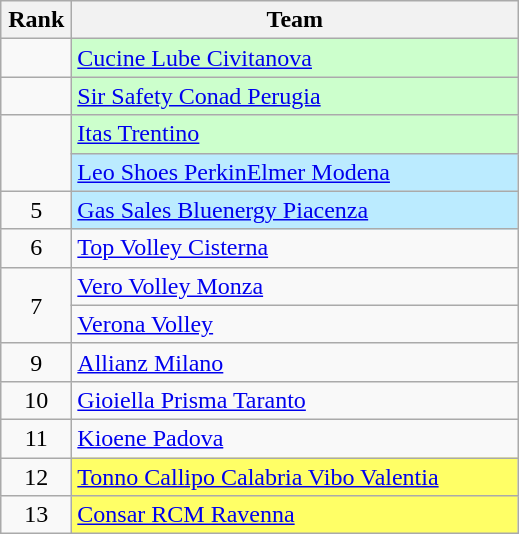<table class="wikitable" style="text-align: center;">
<tr>
<th width=40>Rank</th>
<th width=290>Team</th>
</tr>
<tr>
<td></td>
<td align=left bgcolor=#CCFFCC><a href='#'>Cucine Lube Civitanova</a></td>
</tr>
<tr>
<td></td>
<td align=left bgcolor=#CCFFCC><a href='#'>Sir Safety Conad Perugia</a></td>
</tr>
<tr>
<td rowspan=2></td>
<td align=left bgcolor=#CCFFCC><a href='#'>Itas Trentino</a></td>
</tr>
<tr>
<td align=left bgcolor=#BBEBFF><a href='#'>Leo Shoes PerkinElmer Modena</a></td>
</tr>
<tr>
<td>5</td>
<td align=left bgcolor=#BBEBFF><a href='#'>Gas Sales Bluenergy Piacenza</a></td>
</tr>
<tr>
<td>6</td>
<td align=left><a href='#'>Top Volley Cisterna</a></td>
</tr>
<tr>
<td rowspan=2>7</td>
<td align=left><a href='#'>Vero Volley Monza</a></td>
</tr>
<tr>
<td align=left><a href='#'>Verona Volley</a></td>
</tr>
<tr>
<td>9</td>
<td align=left><a href='#'>Allianz Milano</a></td>
</tr>
<tr>
<td>10</td>
<td align=left><a href='#'>Gioiella Prisma Taranto</a></td>
</tr>
<tr>
<td>11</td>
<td align=left><a href='#'>Kioene Padova</a></td>
</tr>
<tr>
<td>12</td>
<td align=left bgcolor=#FFFF66><a href='#'>Tonno Callipo Calabria Vibo Valentia</a></td>
</tr>
<tr>
<td>13</td>
<td align=left bgcolor=#FFFF66><a href='#'>Consar RCM Ravenna</a></td>
</tr>
</table>
